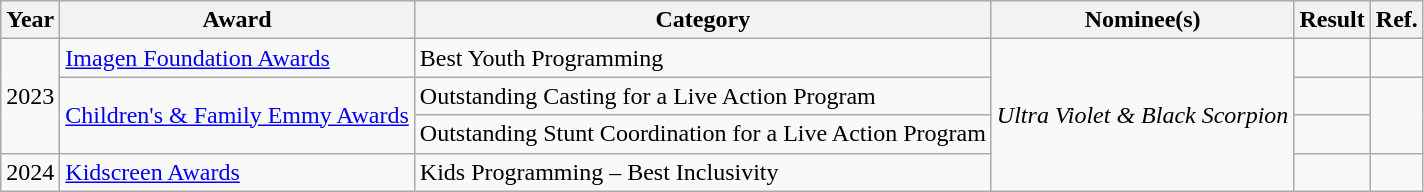<table class="wikitable">
<tr>
<th>Year</th>
<th>Award</th>
<th>Category</th>
<th>Nominee(s)</th>
<th>Result</th>
<th>Ref.</th>
</tr>
<tr>
<td rowspan="3">2023</td>
<td><a href='#'>Imagen Foundation Awards</a></td>
<td>Best Youth Programming</td>
<td rowspan="4"><em>Ultra Violet & Black Scorpion</em></td>
<td></td>
<td style="text-align:center;"></td>
</tr>
<tr>
<td rowspan="2"><a href='#'>Children's & Family Emmy Awards</a></td>
<td>Outstanding Casting for a Live Action Program</td>
<td></td>
<td rowspan="2" style="text-align:center;"></td>
</tr>
<tr>
<td>Outstanding Stunt Coordination for a Live Action Program</td>
<td></td>
</tr>
<tr>
<td>2024</td>
<td><a href='#'>Kidscreen Awards</a></td>
<td>Kids Programming – Best Inclusivity</td>
<td></td>
<td style="text-align:center;"></td>
</tr>
</table>
